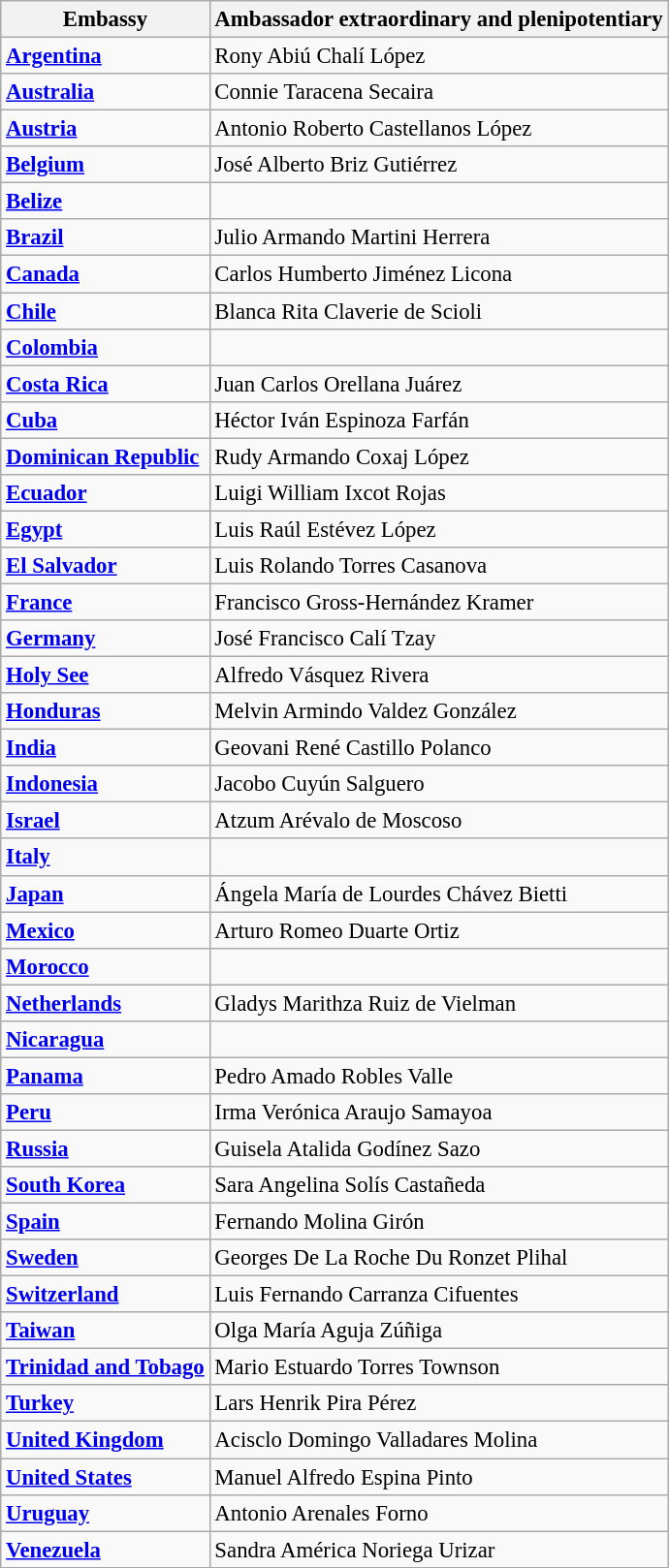<table class="wikitable" style="font-size: 95%;">
<tr>
<th>Embassy</th>
<th>Ambassador extraordinary and plenipotentiary</th>
</tr>
<tr>
<td><strong><a href='#'>Argentina</a></strong></td>
<td>Rony Abiú Chalí López</td>
</tr>
<tr>
<td><strong><a href='#'>Australia</a></strong></td>
<td>Connie Taracena Secaira</td>
</tr>
<tr>
<td><strong><a href='#'>Austria</a></strong></td>
<td>Antonio Roberto Castellanos López</td>
</tr>
<tr>
<td><strong><a href='#'>Belgium</a></strong></td>
<td>José Alberto Briz Gutiérrez</td>
</tr>
<tr>
<td><strong><a href='#'>Belize</a></strong></td>
<td></td>
</tr>
<tr>
<td><strong><a href='#'>Brazil</a></strong></td>
<td>Julio Armando Martini Herrera</td>
</tr>
<tr>
<td><strong><a href='#'>Canada</a></strong></td>
<td>Carlos Humberto Jiménez Licona</td>
</tr>
<tr>
<td><strong><a href='#'>Chile</a></strong></td>
<td>Blanca Rita Claverie de Scioli</td>
</tr>
<tr>
<td><strong><a href='#'>Colombia</a></strong></td>
<td></td>
</tr>
<tr>
<td><strong><a href='#'>Costa Rica</a></strong></td>
<td>Juan Carlos Orellana Juárez</td>
</tr>
<tr>
<td><strong><a href='#'>Cuba</a></strong></td>
<td>Héctor Iván Espinoza Farfán</td>
</tr>
<tr>
<td><strong><a href='#'>Dominican Republic</a></strong></td>
<td>Rudy Armando Coxaj López</td>
</tr>
<tr>
<td><strong><a href='#'>Ecuador</a></strong></td>
<td>Luigi William Ixcot Rojas</td>
</tr>
<tr>
<td><strong><a href='#'>Egypt</a></strong></td>
<td>Luis Raúl Estévez López</td>
</tr>
<tr>
<td><strong><a href='#'>El Salvador</a></strong></td>
<td>Luis Rolando Torres Casanova</td>
</tr>
<tr>
<td><strong><a href='#'>France</a></strong></td>
<td>Francisco Gross-Hernández Kramer</td>
</tr>
<tr>
<td><strong><a href='#'>Germany</a></strong></td>
<td>José Francisco Calí Tzay</td>
</tr>
<tr>
<td><strong><a href='#'>Holy See</a></strong></td>
<td>Alfredo Vásquez Rivera</td>
</tr>
<tr>
<td><strong><a href='#'>Honduras</a></strong></td>
<td>Melvin Armindo Valdez González</td>
</tr>
<tr>
<td><strong><a href='#'>India</a></strong></td>
<td>Geovani René Castillo Polanco</td>
</tr>
<tr>
<td><strong><a href='#'>Indonesia</a></strong></td>
<td>Jacobo Cuyún Salguero</td>
</tr>
<tr>
<td><strong><a href='#'>Israel</a></strong></td>
<td>Atzum Arévalo de Moscoso</td>
</tr>
<tr>
<td><strong><a href='#'>Italy</a></strong></td>
<td></td>
</tr>
<tr>
<td><strong><a href='#'>Japan</a></strong></td>
<td>Ángela María de Lourdes Chávez Bietti</td>
</tr>
<tr>
<td><strong><a href='#'>Mexico</a></strong></td>
<td>Arturo Romeo Duarte Ortiz</td>
</tr>
<tr>
<td><strong><a href='#'>Morocco</a></strong></td>
<td></td>
</tr>
<tr>
<td><strong><a href='#'>Netherlands</a></strong></td>
<td>Gladys Marithza Ruiz de Vielman</td>
</tr>
<tr>
<td><strong><a href='#'>Nicaragua</a></strong></td>
<td></td>
</tr>
<tr>
<td><strong><a href='#'>Panama</a></strong></td>
<td>Pedro Amado Robles Valle</td>
</tr>
<tr>
<td><strong><a href='#'>Peru</a></strong></td>
<td>Irma Verónica Araujo Samayoa</td>
</tr>
<tr>
<td><strong><a href='#'>Russia</a></strong></td>
<td>Guisela Atalida Godínez Sazo</td>
</tr>
<tr>
<td><strong><a href='#'>South Korea</a></strong></td>
<td>Sara Angelina Solís Castañeda</td>
</tr>
<tr>
<td><strong><a href='#'>Spain</a></strong></td>
<td>Fernando Molina Girón</td>
</tr>
<tr>
<td><strong><a href='#'>Sweden</a></strong></td>
<td>Georges De La Roche Du Ronzet Plihal</td>
</tr>
<tr>
<td><strong><a href='#'>Switzerland</a></strong></td>
<td>Luis Fernando Carranza Cifuentes</td>
</tr>
<tr>
<td><strong><a href='#'>Taiwan</a></strong></td>
<td>Olga María Aguja Zúñiga</td>
</tr>
<tr>
<td><strong><a href='#'>Trinidad and Tobago</a></strong></td>
<td>Mario Estuardo Torres Townson</td>
</tr>
<tr>
<td><strong><a href='#'>Turkey</a></strong></td>
<td>Lars Henrik Pira Pérez</td>
</tr>
<tr>
<td><strong><a href='#'>United Kingdom</a></strong></td>
<td>Acisclo Domingo Valladares Molina</td>
</tr>
<tr>
<td><strong><a href='#'>United States</a></strong></td>
<td>Manuel Alfredo Espina Pinto</td>
</tr>
<tr>
<td><strong><a href='#'>Uruguay</a></strong></td>
<td>Antonio Arenales Forno</td>
</tr>
<tr>
<td><strong><a href='#'>Venezuela</a></strong></td>
<td>Sandra América Noriega Urizar</td>
</tr>
<tr>
</tr>
</table>
